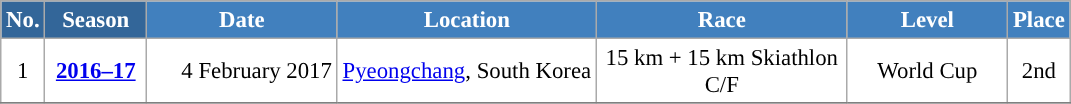<table class="wikitable sortable" style="font-size:95%; text-align:center; border:grey solid 1px; border-collapse:collapse; background:#ffffff;">
<tr style="background:#efefef;">
<th style="background-color:#369; color:white;">No.</th>
<th style="background-color:#369; color:white;">Season</th>
<th style="background-color:#4180be; color:white; width:120px;">Date</th>
<th style="background-color:#4180be; color:white; width:185x;">Location</th>
<th style="background-color:#4180be; color:white; width:160px;">Race</th>
<th style="background-color:#4180be; color:white; width:100px;">Level</th>
<th style="background-color:#4180be; color:white;">Place</th>
</tr>
<tr>
<td align=center>1</td>
<td rowspan=1 align=center><strong> <a href='#'>2016–17</a> </strong></td>
<td align=right>4 February 2017</td>
<td align=left> <a href='#'>Pyeongchang</a>, South Korea</td>
<td>15 km + 15 km Skiathlon C/F</td>
<td>World Cup</td>
<td>2nd</td>
</tr>
<tr>
</tr>
</table>
